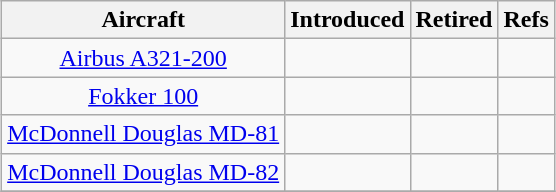<table class="wikitable" style="margin:0.5em auto; text-align:center">
<tr>
<th>Aircraft</th>
<th>Introduced</th>
<th>Retired</th>
<th>Refs</th>
</tr>
<tr>
<td><a href='#'>Airbus A321-200</a></td>
<td></td>
<td></td>
<td></td>
</tr>
<tr>
<td><a href='#'>Fokker 100</a></td>
<td></td>
<td></td>
<td></td>
</tr>
<tr>
<td><a href='#'>McDonnell Douglas MD-81</a></td>
<td></td>
<td></td>
<td></td>
</tr>
<tr>
<td><a href='#'>McDonnell Douglas MD-82</a></td>
<td></td>
<td></td>
<td></td>
</tr>
<tr>
</tr>
</table>
